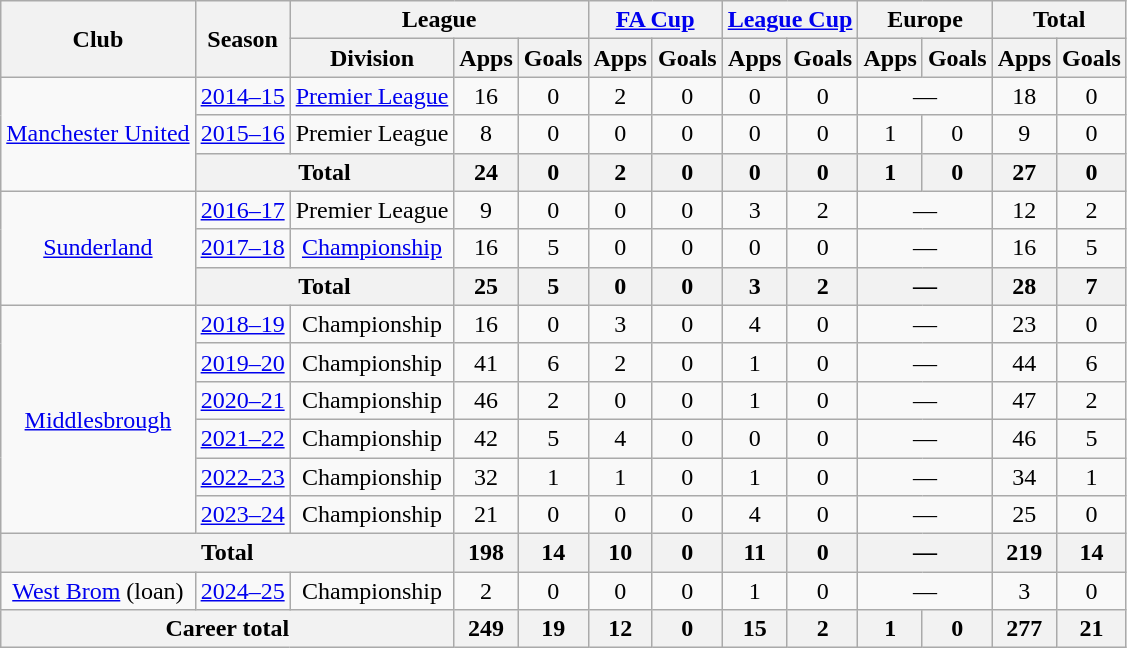<table class=wikitable style="text-align: center">
<tr>
<th rowspan="2">Club</th>
<th rowspan="2">Season</th>
<th colspan="3">League</th>
<th colspan="2"><a href='#'>FA Cup</a></th>
<th colspan="2"><a href='#'>League Cup</a></th>
<th colspan="2">Europe</th>
<th colspan="2">Total</th>
</tr>
<tr>
<th>Division</th>
<th>Apps</th>
<th>Goals</th>
<th>Apps</th>
<th>Goals</th>
<th>Apps</th>
<th>Goals</th>
<th>Apps</th>
<th>Goals</th>
<th>Apps</th>
<th>Goals</th>
</tr>
<tr>
<td rowspan="3"><a href='#'>Manchester United</a></td>
<td><a href='#'>2014–15</a></td>
<td><a href='#'>Premier League</a></td>
<td>16</td>
<td>0</td>
<td>2</td>
<td>0</td>
<td>0</td>
<td>0</td>
<td colspan="2">—</td>
<td>18</td>
<td>0</td>
</tr>
<tr>
<td><a href='#'>2015–16</a></td>
<td>Premier League</td>
<td>8</td>
<td>0</td>
<td>0</td>
<td>0</td>
<td>0</td>
<td>0</td>
<td>1</td>
<td>0</td>
<td>9</td>
<td>0</td>
</tr>
<tr>
<th colspan="2">Total</th>
<th>24</th>
<th>0</th>
<th>2</th>
<th>0</th>
<th>0</th>
<th>0</th>
<th>1</th>
<th>0</th>
<th>27</th>
<th>0</th>
</tr>
<tr>
<td rowspan="3"><a href='#'>Sunderland</a></td>
<td><a href='#'>2016–17</a></td>
<td>Premier League</td>
<td>9</td>
<td>0</td>
<td>0</td>
<td>0</td>
<td>3</td>
<td>2</td>
<td colspan="2">—</td>
<td>12</td>
<td>2</td>
</tr>
<tr>
<td><a href='#'>2017–18</a></td>
<td><a href='#'>Championship</a></td>
<td>16</td>
<td>5</td>
<td>0</td>
<td>0</td>
<td>0</td>
<td>0</td>
<td colspan="2">—</td>
<td>16</td>
<td>5</td>
</tr>
<tr>
<th colspan="2">Total</th>
<th>25</th>
<th>5</th>
<th>0</th>
<th>0</th>
<th>3</th>
<th>2</th>
<th colspan="2">—</th>
<th>28</th>
<th>7</th>
</tr>
<tr>
<td rowspan="6"><a href='#'>Middlesbrough</a></td>
<td><a href='#'>2018–19</a></td>
<td>Championship</td>
<td>16</td>
<td>0</td>
<td>3</td>
<td>0</td>
<td>4</td>
<td>0</td>
<td colspan="2">—</td>
<td>23</td>
<td>0</td>
</tr>
<tr>
<td><a href='#'>2019–20</a></td>
<td>Championship</td>
<td>41</td>
<td>6</td>
<td>2</td>
<td>0</td>
<td>1</td>
<td>0</td>
<td colspan="2">—</td>
<td>44</td>
<td>6</td>
</tr>
<tr>
<td><a href='#'>2020–21</a></td>
<td>Championship</td>
<td>46</td>
<td>2</td>
<td>0</td>
<td>0</td>
<td>1</td>
<td>0</td>
<td colspan="2">—</td>
<td>47</td>
<td>2</td>
</tr>
<tr>
<td><a href='#'>2021–22</a></td>
<td>Championship</td>
<td>42</td>
<td>5</td>
<td>4</td>
<td>0</td>
<td>0</td>
<td>0</td>
<td colspan="2">—</td>
<td>46</td>
<td>5</td>
</tr>
<tr>
<td><a href='#'>2022–23</a></td>
<td>Championship</td>
<td>32</td>
<td>1</td>
<td>1</td>
<td>0</td>
<td>1</td>
<td>0</td>
<td colspan="2">—</td>
<td>34</td>
<td>1</td>
</tr>
<tr>
<td><a href='#'>2023–24</a></td>
<td>Championship</td>
<td>21</td>
<td>0</td>
<td>0</td>
<td>0</td>
<td>4</td>
<td>0</td>
<td colspan="2">—</td>
<td>25</td>
<td>0</td>
</tr>
<tr>
<th colspan="3">Total</th>
<th>198</th>
<th>14</th>
<th>10</th>
<th>0</th>
<th>11</th>
<th>0</th>
<th colspan="2">—</th>
<th>219</th>
<th>14</th>
</tr>
<tr>
<td rowspan="1"><a href='#'>West Brom</a> (loan)</td>
<td><a href='#'>2024–25</a></td>
<td>Championship</td>
<td>2</td>
<td>0</td>
<td>0</td>
<td>0</td>
<td>1</td>
<td>0</td>
<td colspan="2">—</td>
<td>3</td>
<td>0</td>
</tr>
<tr>
<th colspan="3">Career total</th>
<th>249</th>
<th>19</th>
<th>12</th>
<th>0</th>
<th>15</th>
<th>2</th>
<th>1</th>
<th>0</th>
<th>277</th>
<th>21</th>
</tr>
</table>
